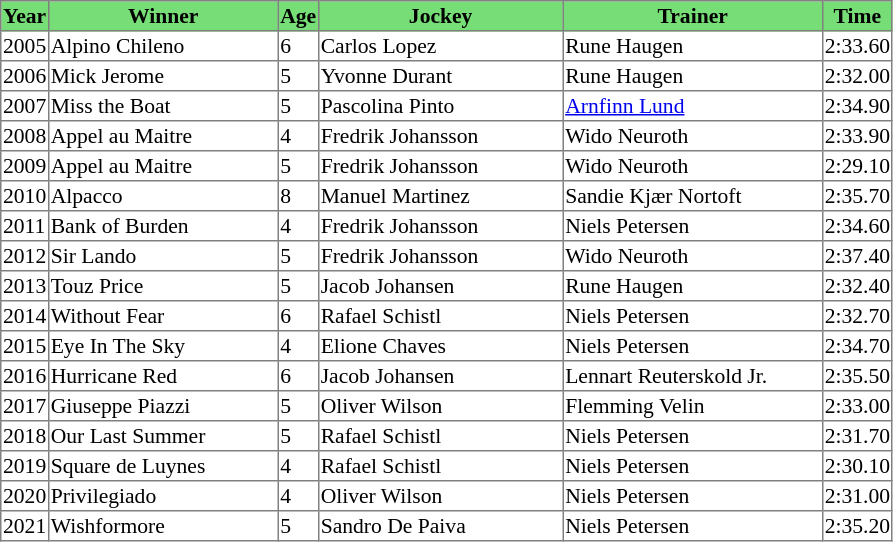<table class = "sortable" | border="1" style="border-collapse: collapse; font-size:90%">
<tr bgcolor="#77dd77" align="center">
<th>Year</th>
<th>Winner</th>
<th>Age</th>
<th>Jockey</th>
<th>Trainer</th>
<th>Time</th>
</tr>
<tr>
<td>2005</td>
<td width=150px>Alpino Chileno</td>
<td>6</td>
<td width=160px>Carlos Lopez</td>
<td width=170px>Rune Haugen</td>
<td>2:33.60</td>
</tr>
<tr>
<td>2006</td>
<td>Mick Jerome</td>
<td>5</td>
<td>Yvonne Durant</td>
<td>Rune Haugen</td>
<td>2:32.00</td>
</tr>
<tr>
<td>2007</td>
<td>Miss the Boat</td>
<td>5</td>
<td>Pascolina Pinto</td>
<td><a href='#'>Arnfinn Lund</a></td>
<td>2:34.90</td>
</tr>
<tr>
<td>2008</td>
<td>Appel au Maitre</td>
<td>4</td>
<td>Fredrik Johansson</td>
<td>Wido Neuroth</td>
<td>2:33.90</td>
</tr>
<tr>
<td>2009</td>
<td>Appel au Maitre</td>
<td>5</td>
<td>Fredrik Johansson</td>
<td>Wido Neuroth</td>
<td>2:29.10</td>
</tr>
<tr>
<td>2010</td>
<td>Alpacco</td>
<td>8</td>
<td>Manuel Martinez</td>
<td>Sandie Kjær Nortoft</td>
<td>2:35.70</td>
</tr>
<tr>
<td>2011</td>
<td>Bank of Burden</td>
<td>4</td>
<td>Fredrik Johansson</td>
<td>Niels Petersen</td>
<td>2:34.60</td>
</tr>
<tr>
<td>2012</td>
<td>Sir Lando</td>
<td>5</td>
<td>Fredrik Johansson</td>
<td>Wido Neuroth</td>
<td>2:37.40</td>
</tr>
<tr>
<td>2013</td>
<td>Touz Price</td>
<td>5</td>
<td>Jacob Johansen</td>
<td>Rune Haugen</td>
<td>2:32.40</td>
</tr>
<tr>
<td>2014</td>
<td>Without Fear</td>
<td>6</td>
<td>Rafael Schistl</td>
<td>Niels Petersen</td>
<td>2:32.70</td>
</tr>
<tr>
<td>2015</td>
<td>Eye In The Sky</td>
<td>4</td>
<td>Elione Chaves</td>
<td>Niels Petersen</td>
<td>2:34.70</td>
</tr>
<tr>
<td>2016</td>
<td>Hurricane Red</td>
<td>6</td>
<td>Jacob Johansen</td>
<td>Lennart Reuterskold Jr.</td>
<td>2:35.50</td>
</tr>
<tr>
<td>2017</td>
<td>Giuseppe Piazzi</td>
<td>5</td>
<td>Oliver Wilson</td>
<td>Flemming Velin</td>
<td>2:33.00</td>
</tr>
<tr>
<td>2018</td>
<td>Our Last Summer</td>
<td>5</td>
<td>Rafael Schistl</td>
<td>Niels Petersen</td>
<td>2:31.70</td>
</tr>
<tr>
<td>2019</td>
<td>Square de Luynes</td>
<td>4</td>
<td>Rafael Schistl</td>
<td>Niels Petersen</td>
<td>2:30.10</td>
</tr>
<tr>
<td>2020</td>
<td>Privilegiado</td>
<td>4</td>
<td>Oliver Wilson</td>
<td>Niels Petersen</td>
<td>2:31.00</td>
</tr>
<tr>
<td>2021</td>
<td>Wishformore</td>
<td>5</td>
<td>Sandro De Paiva</td>
<td>Niels Petersen</td>
<td>2:35.20</td>
</tr>
</table>
